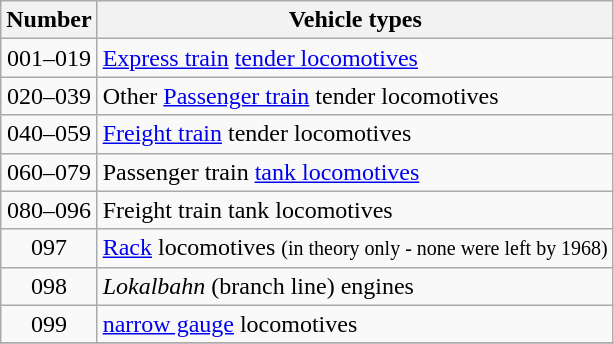<table class="wikitable">
<tr>
<th>Number</th>
<th>Vehicle types</th>
</tr>
<tr>
<td align="center">001–019</td>
<td><a href='#'>Express train</a> <a href='#'>tender locomotives</a></td>
</tr>
<tr>
<td align="center">020–039</td>
<td>Other <a href='#'>Passenger train</a> tender locomotives</td>
</tr>
<tr>
<td align="center">040–059</td>
<td><a href='#'>Freight train</a> tender locomotives</td>
</tr>
<tr>
<td align="center">060–079</td>
<td>Passenger train <a href='#'>tank locomotives</a></td>
</tr>
<tr>
<td align="center">080–096</td>
<td>Freight train tank locomotives</td>
</tr>
<tr>
<td align="center">097</td>
<td><a href='#'>Rack</a> locomotives <small>(in theory only - none were left by 1968)</small></td>
</tr>
<tr>
<td align="center">098</td>
<td><em>Lokalbahn</em> (branch line) engines</td>
</tr>
<tr>
<td align="center">099</td>
<td><a href='#'>narrow gauge</a> locomotives</td>
</tr>
<tr>
</tr>
</table>
